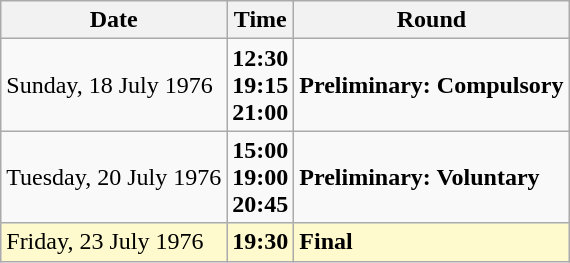<table class="wikitable">
<tr>
<th>Date</th>
<th>Time</th>
<th>Round</th>
</tr>
<tr>
<td>Sunday, 18 July 1976</td>
<td><strong>12:30</strong><br><strong>19:15</strong><br><strong>21:00</strong></td>
<td><strong>Preliminary: Compulsory</strong></td>
</tr>
<tr>
<td>Tuesday, 20 July 1976</td>
<td><strong>15:00</strong><br><strong>19:00</strong><br><strong>20:45</strong></td>
<td><strong>Preliminary: Voluntary</strong></td>
</tr>
<tr style=background:lemonchiffon>
<td>Friday, 23 July 1976</td>
<td><strong>19:30</strong></td>
<td><strong>Final</strong></td>
</tr>
</table>
